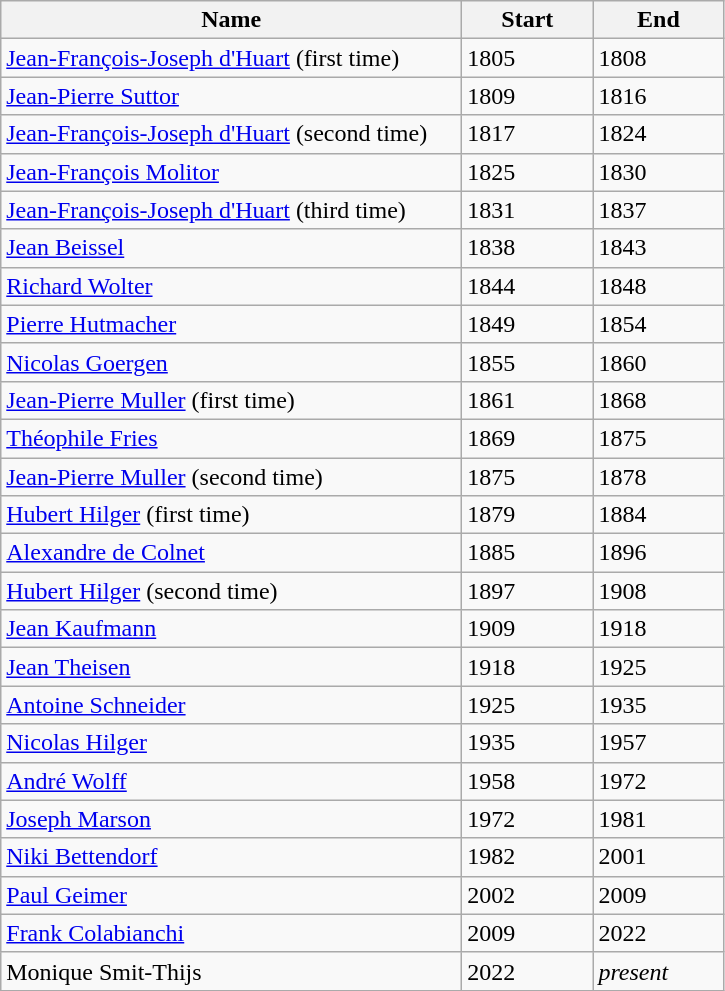<table class="wikitable">
<tr>
<th width=300>Name</th>
<th width=80>Start</th>
<th width=80>End</th>
</tr>
<tr>
<td><a href='#'>Jean-François-Joseph d'Huart</a> (first time)</td>
<td>1805</td>
<td>1808</td>
</tr>
<tr>
<td><a href='#'>Jean-Pierre Suttor</a></td>
<td>1809</td>
<td>1816</td>
</tr>
<tr>
<td><a href='#'>Jean-François-Joseph d'Huart</a> (second time)</td>
<td>1817</td>
<td>1824</td>
</tr>
<tr>
<td><a href='#'>Jean-François Molitor</a></td>
<td>1825</td>
<td>1830</td>
</tr>
<tr>
<td><a href='#'>Jean-François-Joseph d'Huart</a>  (third time)</td>
<td>1831</td>
<td>1837</td>
</tr>
<tr>
<td><a href='#'>Jean Beissel</a></td>
<td>1838</td>
<td>1843</td>
</tr>
<tr>
<td><a href='#'>Richard Wolter</a></td>
<td>1844</td>
<td>1848</td>
</tr>
<tr>
<td><a href='#'>Pierre Hutmacher</a></td>
<td>1849</td>
<td>1854</td>
</tr>
<tr>
<td><a href='#'>Nicolas Goergen</a></td>
<td>1855</td>
<td>1860</td>
</tr>
<tr>
<td><a href='#'>Jean-Pierre Muller</a> (first time)</td>
<td>1861</td>
<td>1868</td>
</tr>
<tr>
<td><a href='#'>Théophile Fries</a></td>
<td>1869</td>
<td>1875</td>
</tr>
<tr>
<td><a href='#'>Jean-Pierre Muller</a> (second time)</td>
<td>1875</td>
<td>1878</td>
</tr>
<tr>
<td><a href='#'>Hubert Hilger</a> (first time)</td>
<td>1879</td>
<td>1884</td>
</tr>
<tr>
<td><a href='#'>Alexandre de Colnet</a></td>
<td>1885</td>
<td>1896</td>
</tr>
<tr>
<td><a href='#'>Hubert Hilger</a> (second time)</td>
<td>1897</td>
<td>1908</td>
</tr>
<tr>
<td><a href='#'>Jean Kaufmann</a></td>
<td>1909</td>
<td>1918</td>
</tr>
<tr>
<td><a href='#'>Jean Theisen</a></td>
<td>1918</td>
<td>1925</td>
</tr>
<tr>
<td><a href='#'>Antoine Schneider</a></td>
<td>1925</td>
<td>1935</td>
</tr>
<tr>
<td><a href='#'>Nicolas Hilger</a></td>
<td>1935</td>
<td>1957</td>
</tr>
<tr>
<td><a href='#'>André Wolff</a></td>
<td>1958</td>
<td>1972</td>
</tr>
<tr>
<td><a href='#'>Joseph Marson</a></td>
<td>1972</td>
<td>1981</td>
</tr>
<tr>
<td><a href='#'>Niki Bettendorf</a></td>
<td>1982</td>
<td>2001</td>
</tr>
<tr>
<td><a href='#'>Paul Geimer</a></td>
<td>2002</td>
<td>2009</td>
</tr>
<tr>
<td><a href='#'>Frank Colabianchi</a></td>
<td>2009</td>
<td>2022</td>
</tr>
<tr>
<td>Monique Smit-Thijs</td>
<td>2022</td>
<td><em>present</em></td>
</tr>
</table>
